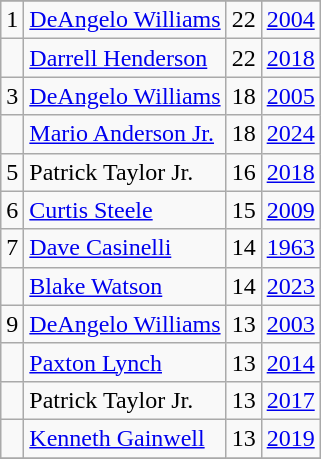<table class="wikitable">
<tr>
</tr>
<tr>
<td>1</td>
<td><a href='#'>DeAngelo Williams</a></td>
<td>22</td>
<td><a href='#'>2004</a></td>
</tr>
<tr>
<td></td>
<td><a href='#'>Darrell Henderson</a></td>
<td>22</td>
<td><a href='#'>2018</a></td>
</tr>
<tr>
<td>3</td>
<td><a href='#'>DeAngelo Williams</a></td>
<td>18</td>
<td><a href='#'>2005</a></td>
</tr>
<tr>
<td></td>
<td><a href='#'>Mario Anderson Jr.</a></td>
<td>18</td>
<td><a href='#'>2024</a></td>
</tr>
<tr>
<td>5</td>
<td>Patrick Taylor Jr.</td>
<td>16</td>
<td><a href='#'>2018</a></td>
</tr>
<tr>
<td>6</td>
<td><a href='#'>Curtis Steele</a></td>
<td>15</td>
<td><a href='#'>2009</a></td>
</tr>
<tr>
<td>7</td>
<td><a href='#'>Dave Casinelli</a></td>
<td>14</td>
<td><a href='#'>1963</a></td>
</tr>
<tr>
<td></td>
<td><a href='#'>Blake Watson</a></td>
<td>14</td>
<td><a href='#'>2023</a></td>
</tr>
<tr>
<td>9</td>
<td><a href='#'>DeAngelo Williams</a></td>
<td>13</td>
<td><a href='#'>2003</a></td>
</tr>
<tr>
<td></td>
<td><a href='#'>Paxton Lynch</a></td>
<td>13</td>
<td><a href='#'>2014</a></td>
</tr>
<tr>
<td></td>
<td>Patrick Taylor Jr.</td>
<td>13</td>
<td><a href='#'>2017</a></td>
</tr>
<tr>
<td></td>
<td><a href='#'>Kenneth Gainwell</a></td>
<td>13</td>
<td><a href='#'>2019</a></td>
</tr>
<tr>
</tr>
</table>
